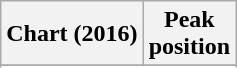<table class="wikitable sortable plainrowheaders" style="text-align:center">
<tr>
<th scope="col">Chart (2016)</th>
<th scope="col">Peak<br> position</th>
</tr>
<tr>
</tr>
<tr>
</tr>
</table>
